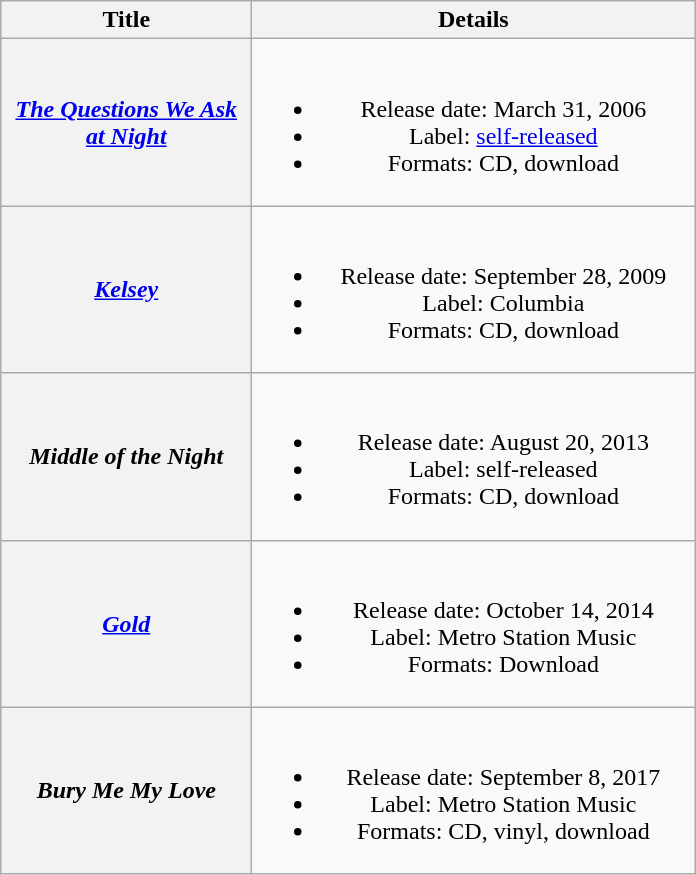<table class="wikitable plainrowheaders" style="text-align:center;">
<tr>
<th style="width:10em;">Title</th>
<th style="width:18em;">Details</th>
</tr>
<tr>
<th scope="row"><em><a href='#'>The Questions We Ask at Night</a></em></th>
<td><br><ul><li>Release date: March 31, 2006</li><li>Label: <a href='#'>self-released</a></li><li>Formats: CD, download</li></ul></td>
</tr>
<tr>
<th scope="row"><em><a href='#'>Kelsey</a></em></th>
<td><br><ul><li>Release date: September 28, 2009</li><li>Label: Columbia</li><li>Formats: CD, download</li></ul></td>
</tr>
<tr>
<th scope="row"><em>Middle of the Night</em></th>
<td><br><ul><li>Release date: August 20, 2013</li><li>Label: self-released</li><li>Formats: CD, download</li></ul></td>
</tr>
<tr>
<th scope="row"><em><a href='#'>Gold</a></em></th>
<td><br><ul><li>Release date: October 14, 2014</li><li>Label: Metro Station Music</li><li>Formats: Download</li></ul></td>
</tr>
<tr>
<th scope="row"><em>Bury Me My Love</em></th>
<td><br><ul><li>Release date: September 8, 2017</li><li>Label: Metro Station Music</li><li>Formats: CD, vinyl, download</li></ul></td>
</tr>
</table>
